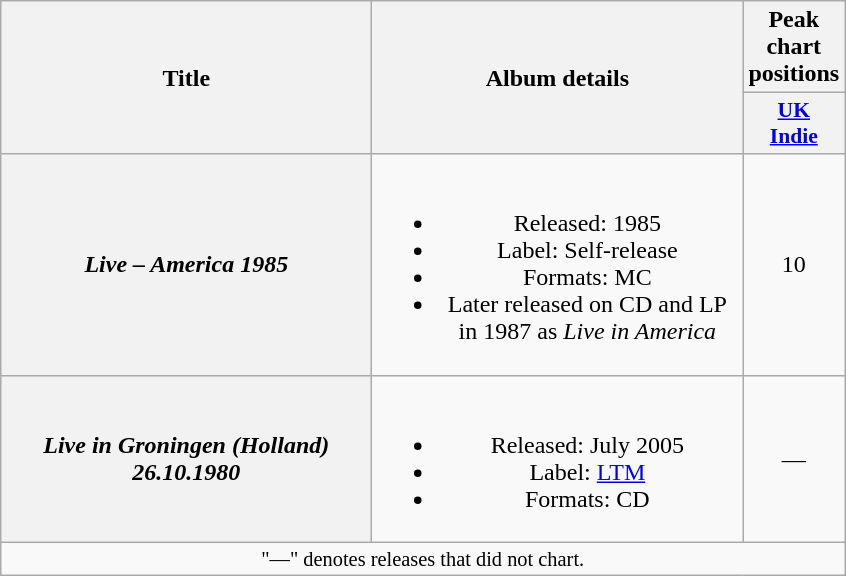<table class="wikitable plainrowheaders" style="text-align:center;">
<tr>
<th rowspan="2" scope="col" style="width:15em;">Title</th>
<th rowspan="2" scope="col" style="width:15em;">Album details</th>
<th>Peak chart positions</th>
</tr>
<tr>
<th scope="col" style="width:2em;font-size:90%;"><a href='#'>UK<br>Indie</a><br></th>
</tr>
<tr>
<th scope="row"><em>Live – America 1985</em></th>
<td><br><ul><li>Released: 1985</li><li>Label: Self-release</li><li>Formats: MC</li><li>Later released on CD and LP in 1987 as <em>Live in America</em></li></ul></td>
<td>10</td>
</tr>
<tr>
<th scope="row"><em>Live in Groningen (Holland) 26.10.1980</em></th>
<td><br><ul><li>Released: July 2005</li><li>Label: <a href='#'>LTM</a></li><li>Formats: CD</li></ul></td>
<td>—</td>
</tr>
<tr>
<td colspan="3" style="font-size:85%">"—" denotes releases that did not chart.</td>
</tr>
</table>
